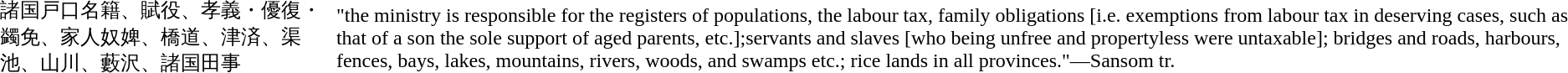<table>
<tr>
<td><br>諸国戸口名籍、賦役、孝義・優復・蠲免、家人奴婢、橋道、津済、渠池、山川、藪沢、諸国田事</td>
<td><br>"the ministry is responsible for the registers of populations, the labour tax, family obligations [i.e. exemptions from labour tax in deserving cases, such as that of a son the sole support of aged parents, etc.];servants and slaves [who being unfree and propertyless were untaxable]; bridges and roads, harbours, fences, bays, lakes, mountains, rivers, woods, and swamps etc.; rice lands in all provinces."—Sansom tr.</td>
</tr>
</table>
